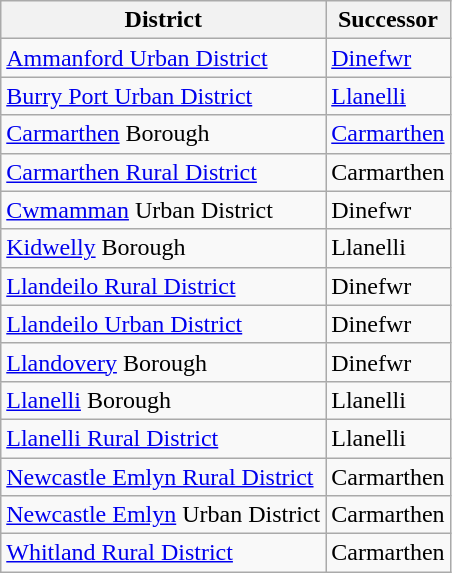<table class="wikitable">
<tr>
<th>District</th>
<th>Successor</th>
</tr>
<tr>
<td><a href='#'>Ammanford Urban District</a></td>
<td><a href='#'>Dinefwr</a></td>
</tr>
<tr>
<td><a href='#'>Burry Port Urban District</a></td>
<td><a href='#'>Llanelli</a></td>
</tr>
<tr>
<td><a href='#'>Carmarthen</a> Borough</td>
<td><a href='#'>Carmarthen</a></td>
</tr>
<tr>
<td><a href='#'>Carmarthen Rural District</a></td>
<td>Carmarthen</td>
</tr>
<tr>
<td><a href='#'>Cwmamman</a> Urban District</td>
<td>Dinefwr</td>
</tr>
<tr>
<td><a href='#'>Kidwelly</a> Borough</td>
<td>Llanelli</td>
</tr>
<tr>
<td><a href='#'>Llandeilo Rural District</a></td>
<td>Dinefwr</td>
</tr>
<tr>
<td><a href='#'>Llandeilo Urban District</a></td>
<td>Dinefwr</td>
</tr>
<tr>
<td><a href='#'>Llandovery</a> Borough</td>
<td>Dinefwr</td>
</tr>
<tr>
<td><a href='#'>Llanelli</a> Borough</td>
<td>Llanelli</td>
</tr>
<tr>
<td><a href='#'>Llanelli Rural District</a></td>
<td>Llanelli</td>
</tr>
<tr>
<td><a href='#'>Newcastle Emlyn Rural District</a></td>
<td>Carmarthen</td>
</tr>
<tr>
<td><a href='#'>Newcastle Emlyn</a> Urban District</td>
<td>Carmarthen</td>
</tr>
<tr>
<td><a href='#'>Whitland Rural District</a></td>
<td>Carmarthen</td>
</tr>
</table>
